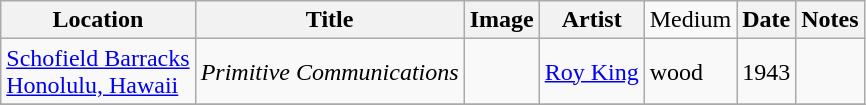<table class="wikitable sortable">
<tr>
<th>Location</th>
<th>Title</th>
<th>Image</th>
<th>Artist</th>
<td>Medium</td>
<th>Date</th>
<th>Notes</th>
</tr>
<tr>
<td><a href='#'>Schofield Barracks</a><br><a href='#'>Honolulu, Hawaii</a></td>
<td><em>Primitive Communications</em></td>
<td></td>
<td><a href='#'>Roy King</a></td>
<td>wood</td>
<td>1943</td>
<td></td>
</tr>
<tr>
</tr>
</table>
